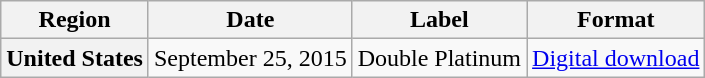<table class="wikitable sortable plainrowheaders">
<tr>
<th>Region</th>
<th>Date</th>
<th>Label</th>
<th>Format</th>
</tr>
<tr>
<th scope="row">United States</th>
<td rowspan="1">September 25, 2015</td>
<td rowspan="1">Double Platinum</td>
<td rowspan="1"><a href='#'>Digital download</a></td>
</tr>
</table>
